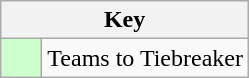<table class="wikitable" style="text-align: center;">
<tr>
<th colspan=2>Key</th>
</tr>
<tr>
<td style="background:#ccffcc; width:20px;"></td>
<td align=left>Teams to Tiebreaker</td>
</tr>
</table>
